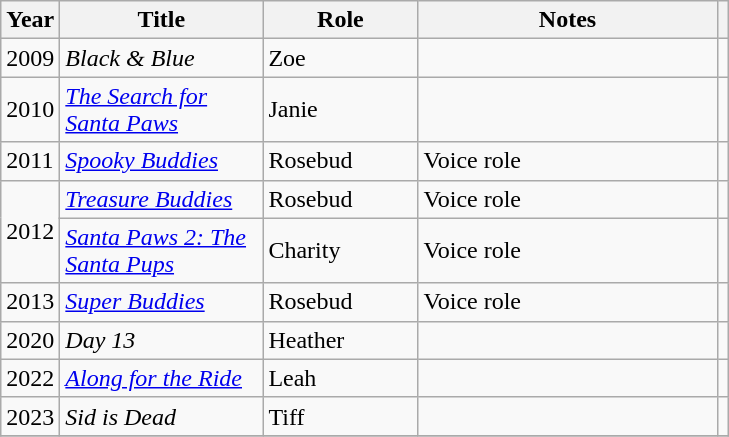<table class="wikitable sortable">
<tr>
<th>Year</th>
<th style="width:8em;">Title</th>
<th style="width:6em;">Role</th>
<th class="unsortable" style="width:12em;">Notes</th>
<th class="unsortable"></th>
</tr>
<tr>
<td>2009</td>
<td><em>Black & Blue</em></td>
<td>Zoe</td>
<td></td>
<td></td>
</tr>
<tr>
<td>2010</td>
<td><em><a href='#'>The Search for Santa Paws</a></em></td>
<td>Janie</td>
<td></td>
<td></td>
</tr>
<tr>
<td>2011</td>
<td><em><a href='#'>Spooky Buddies</a></em></td>
<td>Rosebud</td>
<td>Voice role</td>
<td></td>
</tr>
<tr>
<td rowspan="2">2012</td>
<td><em><a href='#'>Treasure Buddies</a></em></td>
<td>Rosebud</td>
<td>Voice role</td>
<td></td>
</tr>
<tr>
<td><em><a href='#'>Santa Paws 2: The Santa Pups</a></em></td>
<td>Charity</td>
<td>Voice role</td>
<td></td>
</tr>
<tr>
<td>2013</td>
<td><em><a href='#'>Super Buddies</a></em></td>
<td>Rosebud</td>
<td>Voice role</td>
<td></td>
</tr>
<tr>
<td>2020</td>
<td><em>Day 13</em></td>
<td>Heather</td>
<td></td>
<td></td>
</tr>
<tr>
<td>2022</td>
<td><em><a href='#'>Along for the Ride</a></em></td>
<td>Leah</td>
<td></td>
<td></td>
</tr>
<tr>
<td>2023</td>
<td><em>Sid is Dead</em></td>
<td>Tiff</td>
<td></td>
<td></td>
</tr>
<tr>
</tr>
</table>
